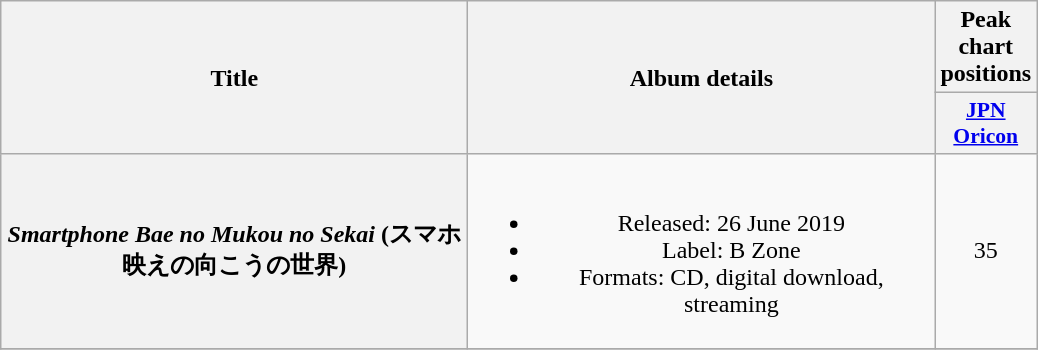<table class="wikitable plainrowheaders" style="text-align:center;">
<tr>
<th scope="col" rowspan="2" style="width:19em;">Title</th>
<th scope="col" rowspan="2" style="width:19em;">Album details</th>
<th scope="col" colspan="1">Peak<br>chart<br>positions</th>
</tr>
<tr>
<th scope="col" style="width:2.9em;font-size:90%;"><a href='#'>JPN<br>Oricon</a><br></th>
</tr>
<tr>
<th scope="row"><em>Smartphone Bae no Mukou no Sekai</em> (スマホ映えの向こうの世界)</th>
<td><br><ul><li>Released: 26 June 2019</li><li>Label: B Zone</li><li>Formats: CD, digital download, streaming</li></ul></td>
<td>35</td>
</tr>
<tr>
</tr>
</table>
